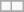<table class="wikitable">
<tr>
</tr>
<tr>
<td></td>
<td></td>
</tr>
<tr>
</tr>
</table>
